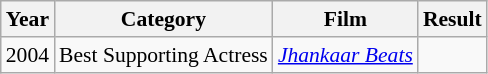<table class="wikitable" style="font-size: 90%;">
<tr>
<th>Year</th>
<th>Category</th>
<th>Film</th>
<th>Result</th>
</tr>
<tr>
<td>2004</td>
<td>Best Supporting Actress</td>
<td><em><a href='#'>Jhankaar Beats</a></em></td>
<td></td>
</tr>
</table>
